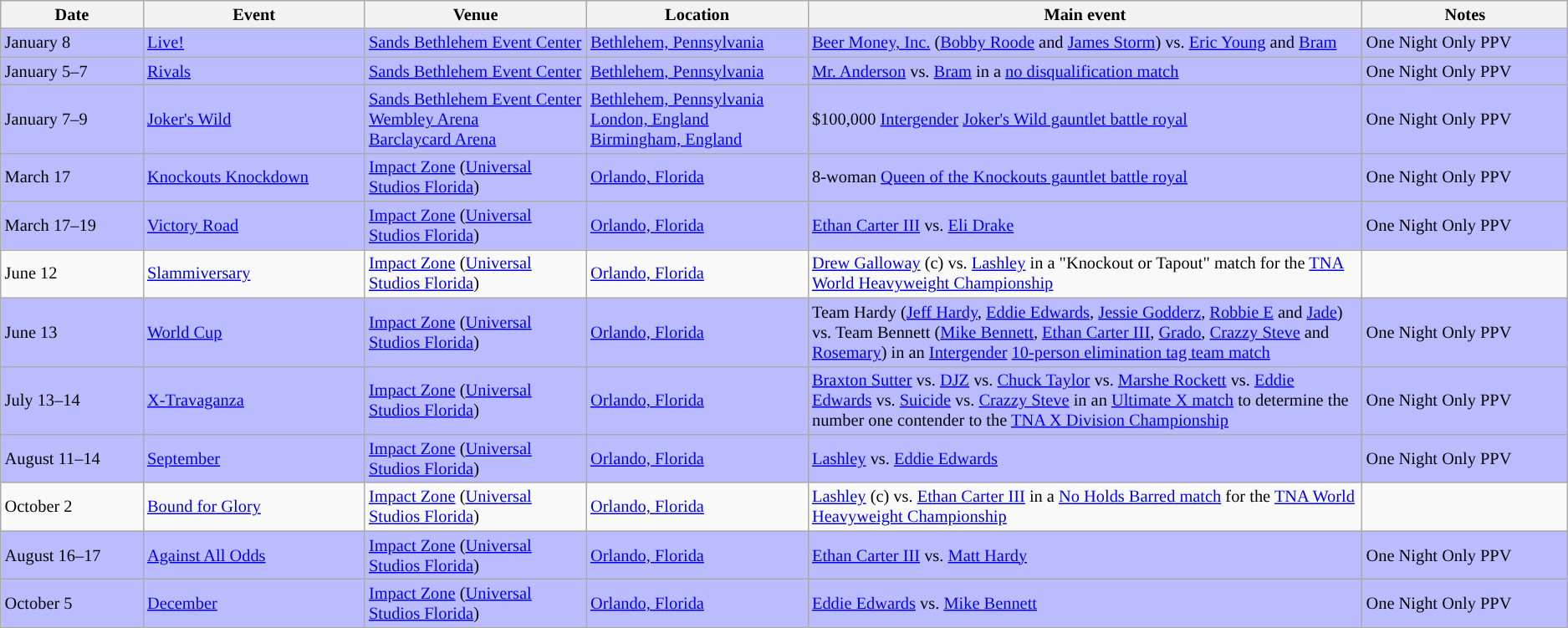<table class="sortable wikitable succession-box" style="font-size:85%;">
<tr>
<th width=9%>Date</th>
<th width=14%>Event</th>
<th width=14%>Venue</th>
<th width=14%>Location</th>
<th width=35%>Main event</th>
<th width=13%>Notes</th>
</tr>
<tr style="background: #BBF">
<td>January 8</td>
<td><a href='#'>Live!</a></td>
<td><a href='#'>Sands Bethlehem Event Center</a></td>
<td><a href='#'>Bethlehem, Pennsylvania</a></td>
<td><a href='#'>Beer Money, Inc.</a> (<a href='#'>Bobby Roode</a> and <a href='#'>James Storm</a>) vs. <a href='#'>Eric Young</a> and <a href='#'>Bram</a></td>
<td>One Night Only PPV</td>
</tr>
<tr style="background: #BBF">
<td>January 5–7<br></td>
<td><a href='#'>Rivals</a></td>
<td><a href='#'>Sands Bethlehem Event Center</a></td>
<td><a href='#'>Bethlehem, Pennsylvania</a></td>
<td><a href='#'>Mr. Anderson</a> vs. <a href='#'>Bram</a> in a <a href='#'>no disqualification match</a></td>
<td>One Night Only PPV</td>
</tr>
<tr style="background: #BBF">
<td>January 7–9<br></td>
<td><a href='#'>Joker's Wild</a></td>
<td><a href='#'>Sands Bethlehem Event Center</a><br><a href='#'>Wembley Arena</a><br><a href='#'>Barclaycard Arena</a></td>
<td><a href='#'>Bethlehem, Pennsylvania</a><br><a href='#'>London, England</a><br><a href='#'>Birmingham, England</a></td>
<td>$100,000 <a href='#'>Intergender</a> <a href='#'>Joker's Wild gauntlet battle royal</a></td>
<td>One Night Only PPV</td>
</tr>
<tr style="background: #BBF">
<td>March 17<br></td>
<td><a href='#'>Knockouts Knockdown</a></td>
<td><a href='#'>Impact Zone</a> (<a href='#'>Universal Studios Florida</a>)</td>
<td><a href='#'>Orlando, Florida</a></td>
<td>8-woman <a href='#'>Queen of the Knockouts gauntlet battle royal</a></td>
<td>One Night Only PPV</td>
</tr>
<tr style="background: #BBF">
<td>March 17–19<br></td>
<td><a href='#'>Victory Road</a></td>
<td><a href='#'>Impact Zone</a> (<a href='#'>Universal Studios Florida</a>)</td>
<td><a href='#'>Orlando, Florida</a></td>
<td><a href='#'>Ethan Carter III</a> vs. <a href='#'>Eli Drake</a></td>
<td>One Night Only PPV</td>
</tr>
<tr>
<td>June 12</td>
<td><a href='#'>Slammiversary</a></td>
<td><a href='#'>Impact Zone</a> (<a href='#'>Universal Studios Florida</a>)</td>
<td><a href='#'>Orlando, Florida</a></td>
<td><a href='#'>Drew Galloway</a> (c) vs. <a href='#'>Lashley</a> in a "Knockout or Tapout" match for the <a href='#'>TNA World Heavyweight Championship</a></td>
<td></td>
</tr>
<tr style="background: #BBF">
<td>June 13<br></td>
<td><a href='#'>World Cup</a></td>
<td><a href='#'>Impact Zone</a> (<a href='#'>Universal Studios Florida</a>)</td>
<td><a href='#'>Orlando, Florida</a></td>
<td>Team Hardy (<a href='#'>Jeff Hardy</a>, <a href='#'>Eddie Edwards</a>, <a href='#'>Jessie Godderz</a>, <a href='#'>Robbie E</a> and <a href='#'>Jade</a>) vs. Team Bennett (<a href='#'>Mike Bennett</a>, <a href='#'>Ethan Carter III</a>, <a href='#'>Grado</a>, <a href='#'>Crazzy Steve</a> and <a href='#'>Rosemary</a>) in an <a href='#'>Intergender</a> <a href='#'>10-person elimination tag team match</a></td>
<td>One Night Only PPV</td>
</tr>
<tr style="background: #BBF">
<td>July 13–14<br></td>
<td><a href='#'>X-Travaganza</a></td>
<td><a href='#'>Impact Zone</a> (<a href='#'>Universal Studios Florida</a>)</td>
<td><a href='#'>Orlando, Florida</a></td>
<td><a href='#'>Braxton Sutter</a> vs. <a href='#'>DJZ</a> vs. <a href='#'>Chuck Taylor</a> vs. <a href='#'>Marshe Rockett</a> vs. <a href='#'>Eddie Edwards</a> vs. <a href='#'>Suicide</a> vs. <a href='#'>Crazzy Steve</a> in an <a href='#'>Ultimate X match</a> to determine the number one contender to the <a href='#'>TNA X Division Championship</a></td>
<td>One Night Only PPV</td>
</tr>
<tr style="background: #BBF">
<td>August 11–14<br></td>
<td><a href='#'>September</a></td>
<td><a href='#'>Impact Zone</a> (<a href='#'>Universal Studios Florida</a>)</td>
<td><a href='#'>Orlando, Florida</a></td>
<td><a href='#'>Lashley</a> vs. <a href='#'>Eddie Edwards</a></td>
<td>One Night Only PPV</td>
</tr>
<tr>
<td>October 2</td>
<td><a href='#'>Bound for Glory</a></td>
<td><a href='#'>Impact Zone</a> (<a href='#'>Universal Studios Florida</a>)</td>
<td><a href='#'>Orlando, Florida</a></td>
<td><a href='#'>Lashley</a> (c) vs. <a href='#'>Ethan Carter III</a> in a <a href='#'>No Holds Barred match</a> for the <a href='#'>TNA World Heavyweight Championship</a></td>
<td></td>
</tr>
<tr style="background: #BBF">
<td>August 16–17<br></td>
<td><a href='#'>Against All Odds</a></td>
<td><a href='#'>Impact Zone</a> (<a href='#'>Universal Studios Florida</a>)</td>
<td><a href='#'>Orlando, Florida</a></td>
<td><a href='#'>Ethan Carter III</a> vs. <a href='#'>Matt Hardy</a></td>
<td>One Night Only PPV</td>
</tr>
<tr style="background: #BBF">
<td>October 5<br></td>
<td><a href='#'>December</a></td>
<td><a href='#'>Impact Zone</a> (<a href='#'>Universal Studios Florida</a>)</td>
<td><a href='#'>Orlando, Florida</a></td>
<td><a href='#'>Eddie Edwards</a> vs. <a href='#'>Mike Bennett</a></td>
<td>One Night Only PPV</td>
</tr>
</table>
